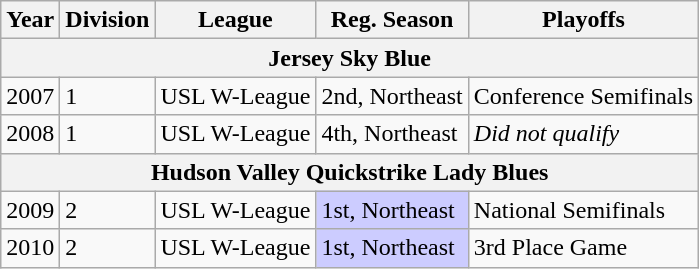<table class="wikitable">
<tr>
<th>Year</th>
<th>Division</th>
<th>League</th>
<th>Reg. Season</th>
<th>Playoffs</th>
</tr>
<tr>
<th colspan=5 align="center">Jersey Sky Blue</th>
</tr>
<tr>
<td>2007</td>
<td>1</td>
<td>USL W-League</td>
<td>2nd, Northeast</td>
<td>Conference Semifinals</td>
</tr>
<tr>
<td>2008</td>
<td>1</td>
<td>USL W-League</td>
<td>4th, Northeast</td>
<td><em>Did not qualify</em></td>
</tr>
<tr>
<th colspan=5 align="center">Hudson Valley Quickstrike Lady Blues</th>
</tr>
<tr>
<td>2009</td>
<td>2</td>
<td>USL W-League</td>
<td bgcolor=#ccccff>1st, Northeast</td>
<td>National Semifinals</td>
</tr>
<tr>
<td>2010</td>
<td>2</td>
<td>USL W-League</td>
<td bgcolor=#ccccff>1st, Northeast</td>
<td>3rd Place Game</td>
</tr>
</table>
